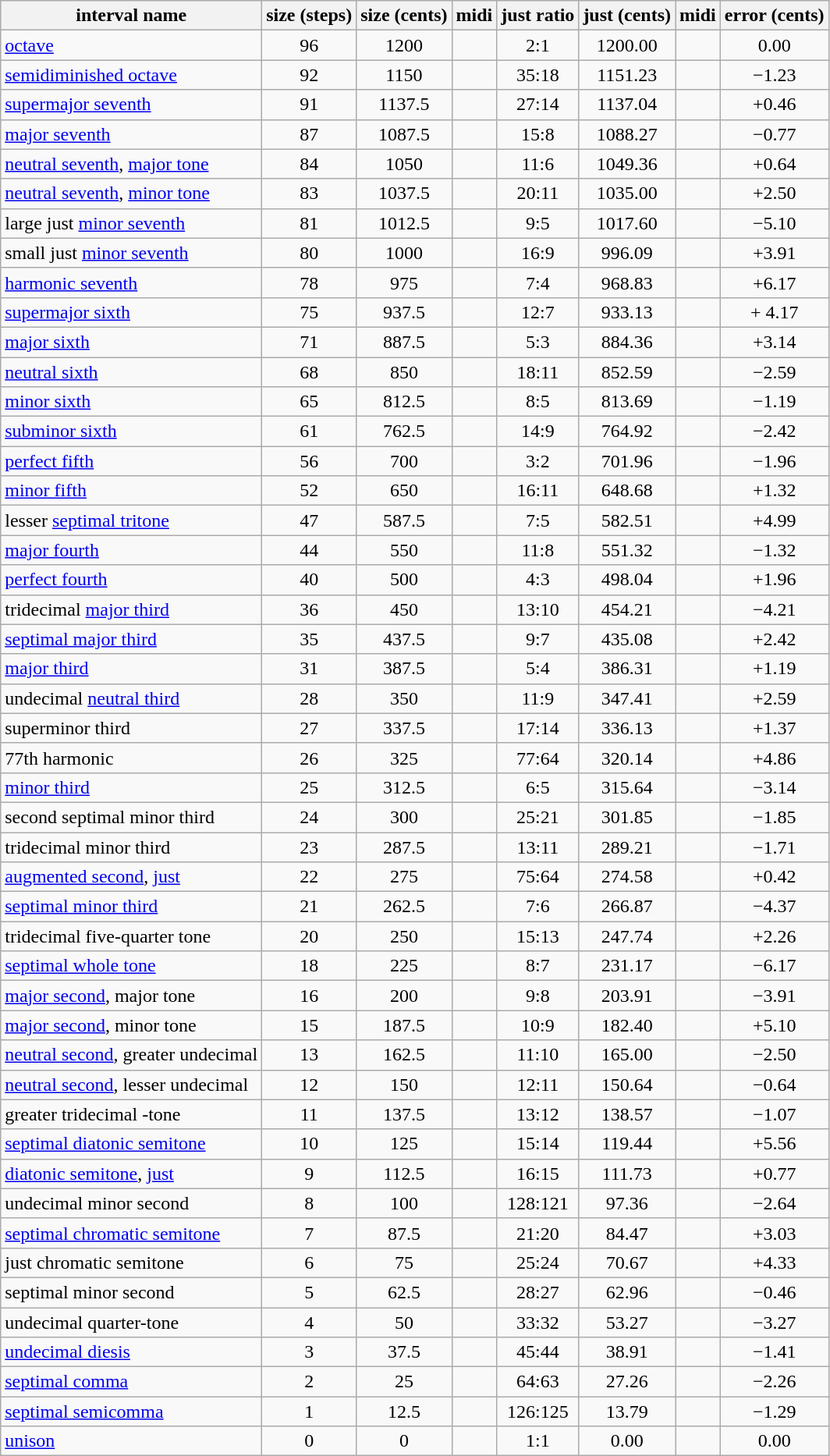<table class="wikitable">
<tr>
<th>interval name</th>
<th>size (steps)</th>
<th>size (cents)</th>
<th>midi</th>
<th>just ratio</th>
<th>just (cents)</th>
<th>midi</th>
<th>error (cents)</th>
</tr>
<tr>
<td><a href='#'>octave</a></td>
<td align=center>96</td>
<td align=center>1200</td>
<td></td>
<td align=center>2:1</td>
<td align=center>1200.00</td>
<td></td>
<td align=center>0.00</td>
</tr>
<tr>
<td><a href='#'>semidiminished octave</a></td>
<td align=center>92</td>
<td align=center>1150</td>
<td></td>
<td align=center>35:18</td>
<td align=center>1151.23</td>
<td></td>
<td align=center>−1.23</td>
</tr>
<tr>
<td><a href='#'>supermajor seventh</a></td>
<td align=center>91</td>
<td align=center>1137.5</td>
<td></td>
<td align=center>27:14</td>
<td align=center>1137.04</td>
<td></td>
<td align=center>+0.46</td>
</tr>
<tr>
<td><a href='#'>major seventh</a></td>
<td align=center>87</td>
<td align=center>1087.5</td>
<td></td>
<td align=center>15:8</td>
<td align=center>1088.27</td>
<td></td>
<td align=center>−0.77</td>
</tr>
<tr>
<td><a href='#'>neutral seventh</a>, <a href='#'>major tone</a></td>
<td align=center>84</td>
<td align=center>1050</td>
<td></td>
<td align=center>11:6</td>
<td align=center>1049.36</td>
<td></td>
<td align=center>+0.64</td>
</tr>
<tr>
<td><a href='#'>neutral seventh</a>, <a href='#'>minor tone</a></td>
<td align=center>83</td>
<td align=center>1037.5</td>
<td></td>
<td align=center>20:11</td>
<td align=center>1035.00</td>
<td></td>
<td align=center>+2.50</td>
</tr>
<tr>
<td>large just <a href='#'>minor seventh</a></td>
<td align=center>81</td>
<td align=center>1012.5</td>
<td></td>
<td align=center>9:5</td>
<td align=center>1017.60</td>
<td></td>
<td align=center>−5.10</td>
</tr>
<tr>
<td>small just <a href='#'>minor seventh</a></td>
<td align=center>80</td>
<td align=center>1000</td>
<td></td>
<td align=center>16:9</td>
<td align=center>996.09</td>
<td></td>
<td align=center>+3.91</td>
</tr>
<tr>
<td><a href='#'>harmonic seventh</a></td>
<td align=center>78</td>
<td align=center>975</td>
<td></td>
<td align=center>7:4</td>
<td align=center>968.83</td>
<td></td>
<td align=center>+6.17</td>
</tr>
<tr>
<td><a href='#'>supermajor sixth</a></td>
<td align=center>75</td>
<td align=center>937.5</td>
<td></td>
<td align=center>12:7</td>
<td align=center>933.13</td>
<td></td>
<td align=center>+ 4.17</td>
</tr>
<tr>
<td><a href='#'>major sixth</a></td>
<td align=center>71</td>
<td align=center>887.5</td>
<td></td>
<td align=center>5:3</td>
<td align=center>884.36</td>
<td></td>
<td align=center>+3.14</td>
</tr>
<tr>
<td><a href='#'>neutral sixth</a></td>
<td align=center>68</td>
<td align=center>850</td>
<td></td>
<td align=center>18:11</td>
<td align=center>852.59</td>
<td></td>
<td align=center>−2.59</td>
</tr>
<tr>
<td><a href='#'>minor sixth</a></td>
<td align=center>65</td>
<td align=center>812.5</td>
<td></td>
<td align=center>8:5</td>
<td align=center>813.69</td>
<td></td>
<td align=center>−1.19</td>
</tr>
<tr>
<td><a href='#'>subminor sixth</a></td>
<td align=center>61</td>
<td align=center>762.5</td>
<td></td>
<td align=center>14:9</td>
<td align=center>764.92</td>
<td></td>
<td align=center>−2.42</td>
</tr>
<tr>
<td><a href='#'>perfect fifth</a></td>
<td align=center>56</td>
<td align=center>700</td>
<td></td>
<td align=center>3:2</td>
<td align=center>701.96</td>
<td></td>
<td align=center>−1.96</td>
</tr>
<tr>
<td><a href='#'>minor fifth</a></td>
<td align=center>52</td>
<td align=center>650</td>
<td></td>
<td align=center>16:11</td>
<td align=center>648.68</td>
<td></td>
<td align=center>+1.32</td>
</tr>
<tr>
<td>lesser <a href='#'>septimal tritone</a></td>
<td align=center>47</td>
<td align=center>587.5</td>
<td></td>
<td align=center>7:5</td>
<td align=center>582.51</td>
<td></td>
<td align=center>+4.99</td>
</tr>
<tr>
<td><a href='#'>major fourth</a></td>
<td align=center>44</td>
<td align=center>550</td>
<td></td>
<td align=center>11:8</td>
<td align=center>551.32</td>
<td></td>
<td align=center>−1.32</td>
</tr>
<tr>
<td><a href='#'>perfect fourth</a></td>
<td align=center>40</td>
<td align=center>500</td>
<td></td>
<td align=center>4:3</td>
<td align=center>498.04</td>
<td></td>
<td align=center>+1.96</td>
</tr>
<tr>
<td>tridecimal <a href='#'>major third</a></td>
<td align=center>36</td>
<td align=center>450</td>
<td></td>
<td align=center>13:10</td>
<td align=center>454.21</td>
<td></td>
<td align=center>−4.21</td>
</tr>
<tr>
<td><a href='#'>septimal major third</a></td>
<td align=center>35</td>
<td align=center>437.5</td>
<td></td>
<td align=center>9:7</td>
<td align=center>435.08</td>
<td></td>
<td align=center>+2.42</td>
</tr>
<tr>
<td><a href='#'>major third</a></td>
<td align=center>31</td>
<td align=center>387.5</td>
<td></td>
<td align=center>5:4</td>
<td align=center>386.31</td>
<td></td>
<td align=center>+1.19</td>
</tr>
<tr>
<td>undecimal <a href='#'>neutral third</a></td>
<td align=center>28</td>
<td align=center>350</td>
<td></td>
<td align=center>11:9</td>
<td align=center>347.41</td>
<td></td>
<td align=center>+2.59</td>
</tr>
<tr>
<td>superminor third</td>
<td align=center>27</td>
<td align=center>337.5</td>
<td></td>
<td align=center>17:14</td>
<td align=center>336.13</td>
<td></td>
<td align=center>+1.37</td>
</tr>
<tr>
<td>77th harmonic</td>
<td align=center>26</td>
<td align=center>325</td>
<td></td>
<td align=center>77:64</td>
<td align=center>320.14</td>
<td></td>
<td align=center>+4.86</td>
</tr>
<tr>
<td><a href='#'>minor third</a></td>
<td align=center>25</td>
<td align=center>312.5</td>
<td></td>
<td align=center>6:5</td>
<td align=center>315.64</td>
<td></td>
<td align=center>−3.14</td>
</tr>
<tr>
<td>second septimal minor third</td>
<td align=center>24</td>
<td align=center>300</td>
<td></td>
<td align=center>25:21</td>
<td align=center>301.85</td>
<td></td>
<td align=center>−1.85</td>
</tr>
<tr>
<td>tridecimal minor third</td>
<td align=center>23</td>
<td align=center>287.5</td>
<td></td>
<td align=center>13:11</td>
<td align=center>289.21</td>
<td></td>
<td align=center>−1.71</td>
</tr>
<tr>
<td><a href='#'>augmented second</a>, <a href='#'>just</a></td>
<td align=center>22</td>
<td align=center>275</td>
<td></td>
<td align=center>75:64</td>
<td align=center>274.58</td>
<td></td>
<td align=center>+0.42</td>
</tr>
<tr>
<td><a href='#'>septimal minor third</a></td>
<td align=center>21</td>
<td align=center>262.5</td>
<td></td>
<td align=center>7:6</td>
<td align=center>266.87</td>
<td></td>
<td align=center>−4.37</td>
</tr>
<tr>
<td>tridecimal five-quarter tone</td>
<td align=center>20</td>
<td align=center>250</td>
<td></td>
<td align=center>15:13</td>
<td align=center>247.74</td>
<td></td>
<td align=center>+2.26</td>
</tr>
<tr>
<td><a href='#'>septimal whole tone</a></td>
<td align=center>18</td>
<td align=center>225</td>
<td></td>
<td align=center>8:7</td>
<td align=center>231.17</td>
<td></td>
<td align=center>−6.17</td>
</tr>
<tr>
<td><a href='#'>major second</a>, major tone</td>
<td align=center>16</td>
<td align=center>200</td>
<td></td>
<td align=center>9:8</td>
<td align=center>203.91</td>
<td></td>
<td align=center>−3.91</td>
</tr>
<tr>
<td><a href='#'>major second</a>, minor tone</td>
<td align=center>15</td>
<td align=center>187.5</td>
<td></td>
<td align=center>10:9</td>
<td align=center>182.40</td>
<td></td>
<td align=center>+5.10</td>
</tr>
<tr>
<td><a href='#'>neutral second</a>, greater undecimal</td>
<td align=center>13</td>
<td align=center>162.5</td>
<td></td>
<td align=center>11:10</td>
<td align=center>165.00</td>
<td></td>
<td align=center>−2.50</td>
</tr>
<tr>
<td><a href='#'>neutral second</a>, lesser undecimal</td>
<td align=center>12</td>
<td align=center>150</td>
<td></td>
<td align=center>12:11</td>
<td align=center>150.64</td>
<td></td>
<td align=center>−0.64</td>
</tr>
<tr>
<td>greater tridecimal -tone</td>
<td align=center>11</td>
<td align=center>137.5</td>
<td></td>
<td align=center>13:12</td>
<td align=center>138.57</td>
<td></td>
<td align=center>−1.07</td>
</tr>
<tr>
<td><a href='#'>septimal diatonic semitone</a></td>
<td align=center>10</td>
<td align=center>125</td>
<td></td>
<td align=center>15:14</td>
<td align=center>119.44</td>
<td></td>
<td align=center>+5.56</td>
</tr>
<tr>
<td><a href='#'>diatonic semitone</a>, <a href='#'>just</a></td>
<td align=center>9</td>
<td align=center>112.5</td>
<td></td>
<td align=center>16:15</td>
<td align=center>111.73</td>
<td></td>
<td align=center>+0.77</td>
</tr>
<tr>
<td>undecimal minor second</td>
<td align=center>8</td>
<td align=center>100</td>
<td></td>
<td align=center>128:121</td>
<td align=center>97.36</td>
<td></td>
<td align=center>−2.64</td>
</tr>
<tr>
<td><a href='#'>septimal chromatic semitone</a></td>
<td align=center>7</td>
<td align=center>87.5</td>
<td></td>
<td align=center>21:20</td>
<td align=center>84.47</td>
<td></td>
<td align=center>+3.03</td>
</tr>
<tr>
<td>just chromatic semitone</td>
<td align=center>6</td>
<td align=center>75</td>
<td></td>
<td align=center>25:24</td>
<td align=center>70.67</td>
<td></td>
<td align=center>+4.33</td>
</tr>
<tr>
<td>septimal minor second</td>
<td align=center>5</td>
<td align=center>62.5</td>
<td></td>
<td align=center>28:27</td>
<td align=center>62.96</td>
<td></td>
<td align=center>−0.46</td>
</tr>
<tr>
<td>undecimal quarter-tone</td>
<td align=center>4</td>
<td align=center>50</td>
<td></td>
<td align=center>33:32</td>
<td align=center>53.27</td>
<td></td>
<td align=center>−3.27</td>
</tr>
<tr>
<td><a href='#'>undecimal diesis</a></td>
<td align=center>3</td>
<td align=center>37.5</td>
<td></td>
<td align=center>45:44</td>
<td align=center>38.91</td>
<td></td>
<td align=center>−1.41</td>
</tr>
<tr>
<td><a href='#'>septimal comma</a></td>
<td align=center>2</td>
<td align=center>25</td>
<td></td>
<td align=center>64:63</td>
<td align=center>27.26</td>
<td></td>
<td align=center>−2.26</td>
</tr>
<tr>
<td><a href='#'>septimal semicomma</a></td>
<td align=center>1</td>
<td align=center>12.5</td>
<td></td>
<td align=center>126:125</td>
<td align=center>13.79</td>
<td></td>
<td align=center>−1.29</td>
</tr>
<tr>
<td><a href='#'>unison</a></td>
<td align=center>0</td>
<td align=center>0</td>
<td></td>
<td align=center>1:1</td>
<td align=center>0.00</td>
<td></td>
<td align=center>0.00</td>
</tr>
</table>
